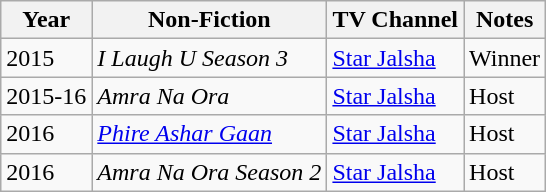<table class="wikitable sortable">
<tr>
<th>Year</th>
<th>Non-Fiction</th>
<th>TV Channel</th>
<th>Notes</th>
</tr>
<tr>
<td>2015</td>
<td><em>I Laugh U Season 3</em></td>
<td><a href='#'>Star Jalsha</a></td>
<td>Winner</td>
</tr>
<tr>
<td>2015-16</td>
<td><em>Amra Na Ora</em></td>
<td><a href='#'>Star Jalsha</a></td>
<td>Host</td>
</tr>
<tr>
<td>2016</td>
<td><em><a href='#'>Phire Ashar Gaan</a></em></td>
<td><a href='#'>Star Jalsha</a></td>
<td>Host</td>
</tr>
<tr>
<td>2016</td>
<td><em>Amra Na Ora Season 2</em></td>
<td><a href='#'>Star Jalsha</a></td>
<td>Host</td>
</tr>
</table>
